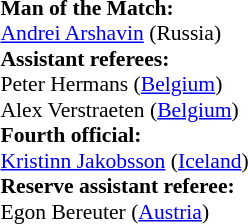<table style="width:100%; font-size:90%;">
<tr>
<td><br><strong>Man of the Match:</strong>
<br><a href='#'>Andrei Arshavin</a> (Russia)<br><strong>Assistant referees:</strong>
<br>Peter Hermans (<a href='#'>Belgium</a>)
<br>Alex Verstraeten (<a href='#'>Belgium</a>)
<br><strong>Fourth official:</strong>
<br><a href='#'>Kristinn Jakobsson</a> (<a href='#'>Iceland</a>)
<br><strong>Reserve assistant referee:</strong>
<br>Egon Bereuter (<a href='#'>Austria</a>)</td>
</tr>
</table>
